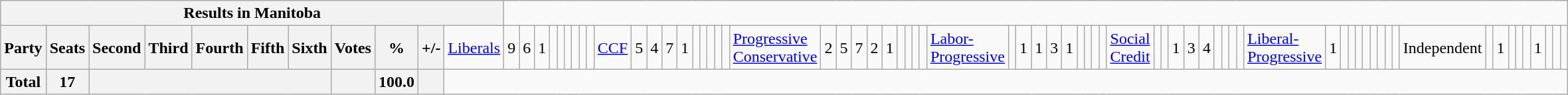<table class="wikitable">
<tr>
<th colspan=12>Results in Manitoba</th>
</tr>
<tr>
<th colspan=2>Party</th>
<th>Seats</th>
<th>Second</th>
<th>Third</th>
<th>Fourth</th>
<th>Fifth</th>
<th>Sixth</th>
<th>Votes</th>
<th>%</th>
<th>+/-<br></th>
<td><a href='#'>Liberals</a></td>
<td align="right">9</td>
<td align="right">6</td>
<td align="right">1</td>
<td align="right"></td>
<td align="right"></td>
<td align="right"></td>
<td align="right"></td>
<td align="right"></td>
<td align="right"><br></td>
<td><a href='#'>CCF</a></td>
<td align="right">5</td>
<td align="right">4</td>
<td align="right">7</td>
<td align="right">1</td>
<td align="right"></td>
<td align="right"></td>
<td align="right"></td>
<td align="right"></td>
<td align="right"><br></td>
<td><a href='#'>Progressive Conservative</a></td>
<td align="right">2</td>
<td align="right">5</td>
<td align="right">7</td>
<td align="right">2</td>
<td align="right">1</td>
<td align="right"></td>
<td align="right"></td>
<td align="right"></td>
<td align="right"><br></td>
<td><a href='#'>Labor-Progressive</a></td>
<td align="right"></td>
<td align="right">1</td>
<td align="right">1</td>
<td align="right">3</td>
<td align="right">1</td>
<td align="right"></td>
<td align="right"></td>
<td align="right"></td>
<td align="right"><br></td>
<td><a href='#'>Social Credit</a></td>
<td align="right"></td>
<td align="right"></td>
<td align="right">1</td>
<td align="right">3</td>
<td align="right">4</td>
<td align="right"></td>
<td align="right"></td>
<td align="right"></td>
<td align="right"><br></td>
<td><a href='#'>Liberal-Progressive</a></td>
<td align="right">1</td>
<td align="right"></td>
<td align="right"></td>
<td align="right"></td>
<td align="right"></td>
<td align="right"></td>
<td align="right"></td>
<td align="right"></td>
<td align="right"><br></td>
<td>Independent</td>
<td align="right"></td>
<td align="right">1</td>
<td align="right"></td>
<td align="right"></td>
<td align="right"></td>
<td align="right">1</td>
<td align="right"></td>
<td align="right"></td>
<td align="right"></td>
</tr>
<tr>
<th colspan="2">Total</th>
<th>17</th>
<th colspan="5"></th>
<th></th>
<th>100.0</th>
<th></th>
</tr>
</table>
